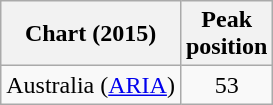<table class="wikitable sortable"  style="text-align:center;">
<tr>
<th align="left">Chart (2015)</th>
<th align="left">Peak<br>position</th>
</tr>
<tr>
<td align="left">Australia (<a href='#'>ARIA</a>)</td>
<td>53</td>
</tr>
</table>
